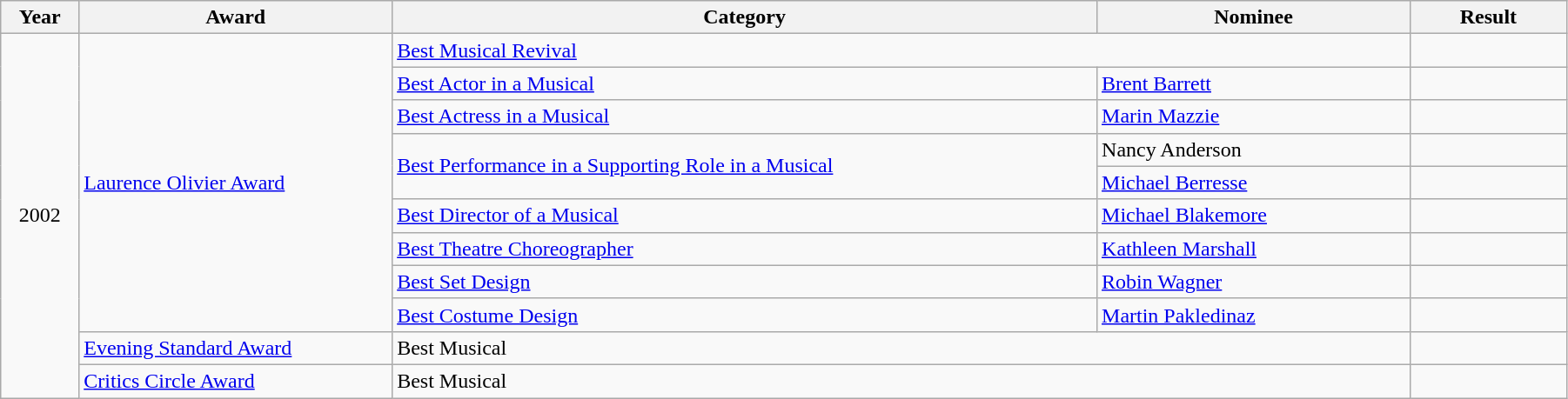<table class="wikitable" width="95%">
<tr>
<th width="5%">Year</th>
<th width="20%">Award</th>
<th width="45%">Category</th>
<th width="20%">Nominee</th>
<th width="10%">Result</th>
</tr>
<tr>
<td rowspan="11" align="center">2002</td>
<td rowspan="9"><a href='#'>Laurence Olivier Award</a></td>
<td colspan="2"><a href='#'>Best Musical Revival</a></td>
<td></td>
</tr>
<tr>
<td><a href='#'>Best Actor in a Musical</a></td>
<td><a href='#'>Brent Barrett</a></td>
<td></td>
</tr>
<tr>
<td><a href='#'>Best Actress in a Musical</a></td>
<td><a href='#'>Marin Mazzie</a></td>
<td></td>
</tr>
<tr>
<td rowspan="2"><a href='#'>Best Performance in a Supporting Role in a Musical</a></td>
<td>Nancy Anderson</td>
<td></td>
</tr>
<tr>
<td><a href='#'>Michael Berresse</a></td>
<td></td>
</tr>
<tr>
<td><a href='#'>Best Director of a Musical</a></td>
<td><a href='#'>Michael Blakemore</a></td>
<td></td>
</tr>
<tr>
<td><a href='#'>Best Theatre Choreographer</a></td>
<td><a href='#'>Kathleen Marshall</a></td>
<td></td>
</tr>
<tr>
<td><a href='#'>Best Set Design</a></td>
<td><a href='#'>Robin Wagner</a></td>
<td></td>
</tr>
<tr>
<td><a href='#'>Best Costume Design</a></td>
<td><a href='#'>Martin Pakledinaz</a></td>
<td></td>
</tr>
<tr>
<td><a href='#'>Evening Standard Award</a></td>
<td colspan="2">Best Musical</td>
<td></td>
</tr>
<tr>
<td><a href='#'>Critics Circle Award</a></td>
<td colspan="2">Best Musical</td>
<td></td>
</tr>
</table>
